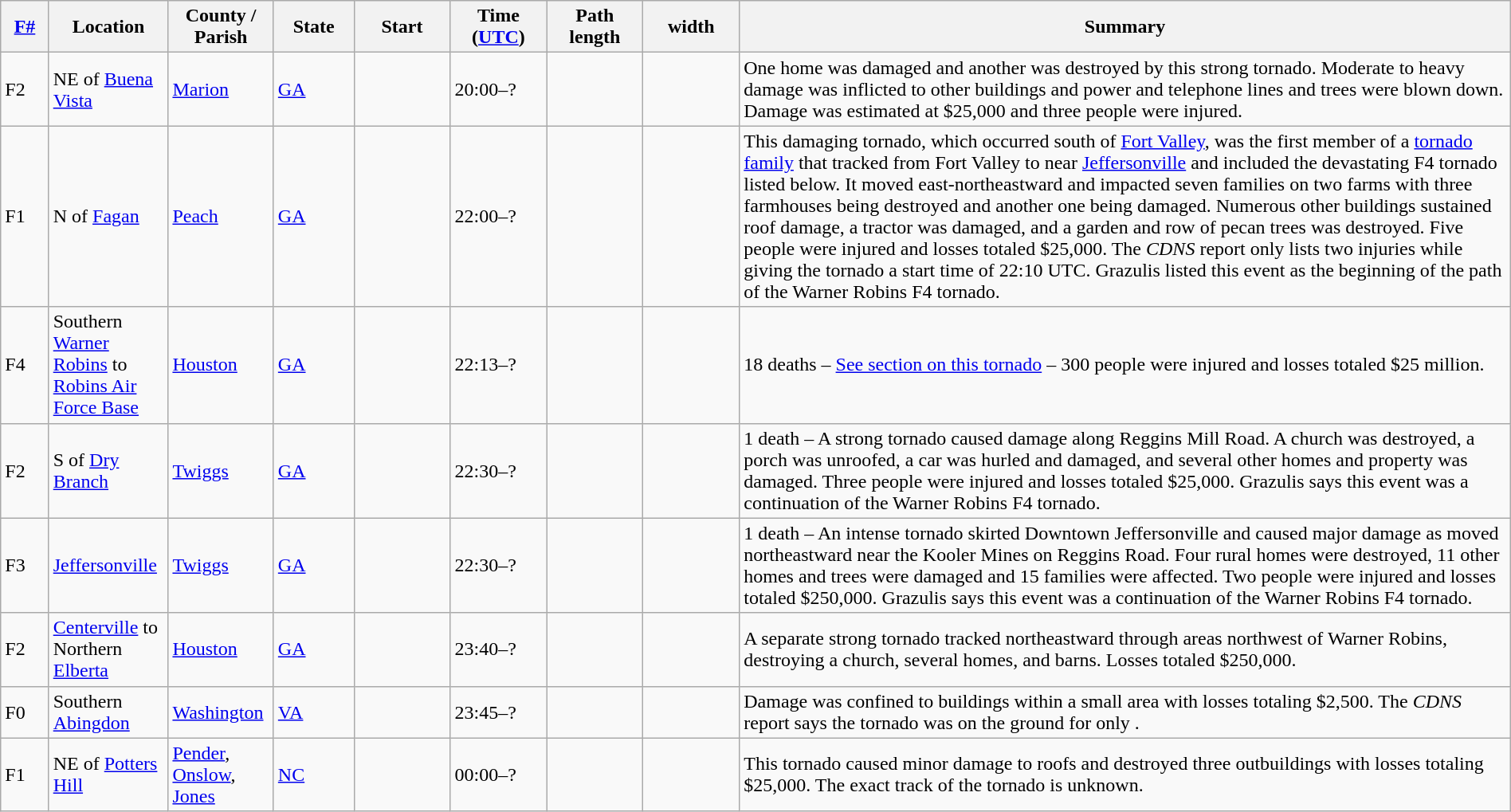<table class="wikitable sortable" style="width:100%;">
<tr>
<th scope="col"  style="width:3%; text-align:center;"><a href='#'>F#</a></th>
<th scope="col"  style="width:7%; text-align:center;" class="unsortable">Location</th>
<th scope="col"  style="width:6%; text-align:center;" class="unsortable">County / Parish</th>
<th scope="col"  style="width:5%; text-align:center;">State</th>
<th scope="col"  style="width:6%; text-align:center;">Start </th>
<th scope="col"  style="width:6%; text-align:center;">Time (<a href='#'>UTC</a>)</th>
<th scope="col"  style="width:6%; text-align:center;">Path length</th>
<th scope="col"  style="width:6%; text-align:center;"> width</th>
<th scope="col" class="unsortable" style="width:48%; text-align:center;">Summary</th>
</tr>
<tr>
<td bgcolor=>F2</td>
<td>NE of <a href='#'>Buena Vista</a></td>
<td><a href='#'>Marion</a></td>
<td><a href='#'>GA</a></td>
<td></td>
<td>20:00–?</td>
<td></td>
<td></td>
<td>One home was damaged and another was destroyed by this strong tornado. Moderate to heavy damage was inflicted to other buildings and power and telephone lines and trees were blown down. Damage was estimated at $25,000 and three people were injured.</td>
</tr>
<tr>
<td bgcolor=>F1</td>
<td>N of <a href='#'>Fagan</a></td>
<td><a href='#'>Peach</a></td>
<td><a href='#'>GA</a></td>
<td></td>
<td>22:00–?</td>
<td></td>
<td></td>
<td>This damaging tornado, which occurred  south of <a href='#'>Fort Valley</a>, was the first member of a  <a href='#'>tornado family</a> that tracked from Fort Valley to near <a href='#'>Jeffersonville</a> and included the devastating F4 tornado listed below. It moved east-northeastward and impacted seven families on two farms with three farmhouses being destroyed and another one being damaged. Numerous other buildings sustained roof damage, a tractor was damaged, and a garden and row of pecan trees was destroyed. Five people were injured and losses totaled $25,000. The <em>CDNS</em> report only lists two injuries while giving the tornado a start time of 22:10 UTC. Grazulis listed this event as the beginning of the path of the Warner Robins F4 tornado.</td>
</tr>
<tr>
<td bgcolor=>F4</td>
<td>Southern <a href='#'>Warner Robins</a> to <a href='#'>Robins Air Force Base</a></td>
<td><a href='#'>Houston</a></td>
<td><a href='#'>GA</a></td>
<td></td>
<td>22:13–?</td>
<td></td>
<td></td>
<td>18 deaths – <a href='#'>See section on this tornado</a> – 300 people were injured and losses totaled $25 million.</td>
</tr>
<tr>
<td bgcolor=>F2</td>
<td>S of <a href='#'>Dry Branch</a></td>
<td><a href='#'>Twiggs</a></td>
<td><a href='#'>GA</a></td>
<td></td>
<td>22:30–?</td>
<td></td>
<td></td>
<td>1 death – A strong tornado caused damage along Reggins Mill Road. A church was destroyed, a porch was unroofed, a car was hurled  and damaged, and several other homes and property was damaged. Three people were injured and losses totaled $25,000. Grazulis says this event was a continuation of the Warner Robins F4 tornado.</td>
</tr>
<tr>
<td bgcolor=>F3</td>
<td><a href='#'>Jeffersonville</a></td>
<td><a href='#'>Twiggs</a></td>
<td><a href='#'>GA</a></td>
<td></td>
<td>22:30–?</td>
<td></td>
<td></td>
<td>1 death – An intense tornado skirted Downtown Jeffersonville and caused major damage as moved northeastward near the Kooler Mines on Reggins Road. Four rural homes were destroyed, 11 other homes and trees were damaged and 15 families were affected. Two people were injured and losses totaled $250,000. Grazulis says this event was a continuation of the Warner Robins F4 tornado.</td>
</tr>
<tr>
<td bgcolor=>F2</td>
<td><a href='#'>Centerville</a> to Northern <a href='#'>Elberta</a></td>
<td><a href='#'>Houston</a></td>
<td><a href='#'>GA</a></td>
<td></td>
<td>23:40–?</td>
<td></td>
<td></td>
<td>A separate strong tornado tracked northeastward through areas northwest of Warner Robins, destroying a church, several homes, and barns. Losses totaled $250,000.</td>
</tr>
<tr>
<td bgcolor=>F0</td>
<td>Southern <a href='#'>Abingdon</a></td>
<td><a href='#'>Washington</a></td>
<td><a href='#'>VA</a></td>
<td></td>
<td>23:45–?</td>
<td></td>
<td></td>
<td>Damage was confined to buildings within a small area with losses totaling $2,500. The <em>CDNS</em> report says the tornado was on the ground for only .</td>
</tr>
<tr>
<td bgcolor=>F1</td>
<td>NE of <a href='#'>Potters Hill</a></td>
<td><a href='#'>Pender</a>, <a href='#'>Onslow</a>, <a href='#'>Jones</a></td>
<td><a href='#'>NC</a></td>
<td></td>
<td>00:00–?</td>
<td></td>
<td></td>
<td>This tornado caused minor damage to roofs and destroyed three outbuildings with losses totaling $25,000. The exact track of the tornado is unknown.</td>
</tr>
</table>
